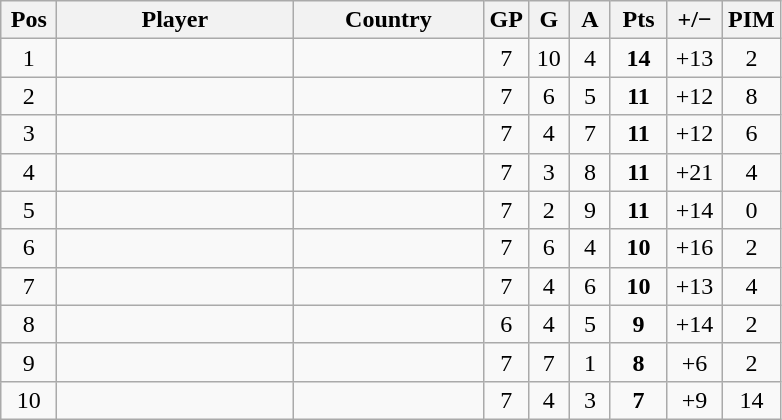<table class="wikitable sortable" style="text-align: center;">
<tr>
<th width=30>Pos</th>
<th width=150>Player</th>
<th width=120>Country</th>
<th width=20>GP</th>
<th width=20>G</th>
<th width=20>A</th>
<th width=30>Pts</th>
<th width=30>+/−</th>
<th width=30>PIM</th>
</tr>
<tr>
<td>1</td>
<td align=left></td>
<td align=left></td>
<td>7</td>
<td>10</td>
<td>4</td>
<td><strong>14</strong></td>
<td>+13</td>
<td>2</td>
</tr>
<tr>
<td>2</td>
<td align=left></td>
<td align=left></td>
<td>7</td>
<td>6</td>
<td>5</td>
<td><strong>11</strong></td>
<td>+12</td>
<td>8</td>
</tr>
<tr>
<td>3</td>
<td align=left></td>
<td align=left></td>
<td>7</td>
<td>4</td>
<td>7</td>
<td><strong>11</strong></td>
<td>+12</td>
<td>6</td>
</tr>
<tr>
<td>4</td>
<td align=left></td>
<td align=left></td>
<td>7</td>
<td>3</td>
<td>8</td>
<td><strong>11</strong></td>
<td>+21</td>
<td>4</td>
</tr>
<tr>
<td>5</td>
<td align=left></td>
<td align=left></td>
<td>7</td>
<td>2</td>
<td>9</td>
<td><strong>11</strong></td>
<td>+14</td>
<td>0</td>
</tr>
<tr>
<td>6</td>
<td align=left></td>
<td align=left></td>
<td>7</td>
<td>6</td>
<td>4</td>
<td><strong>10</strong></td>
<td>+16</td>
<td>2</td>
</tr>
<tr>
<td>7</td>
<td align=left></td>
<td align=left></td>
<td>7</td>
<td>4</td>
<td>6</td>
<td><strong>10</strong></td>
<td>+13</td>
<td>4</td>
</tr>
<tr>
<td>8</td>
<td align=left></td>
<td align=left></td>
<td>6</td>
<td>4</td>
<td>5</td>
<td><strong>9</strong></td>
<td>+14</td>
<td>2</td>
</tr>
<tr>
<td>9</td>
<td align=left></td>
<td align=left></td>
<td>7</td>
<td>7</td>
<td>1</td>
<td><strong>8</strong></td>
<td>+6</td>
<td>2</td>
</tr>
<tr>
<td>10</td>
<td align=left></td>
<td align=left></td>
<td>7</td>
<td>4</td>
<td>3</td>
<td><strong>7</strong></td>
<td>+9</td>
<td>14</td>
</tr>
</table>
